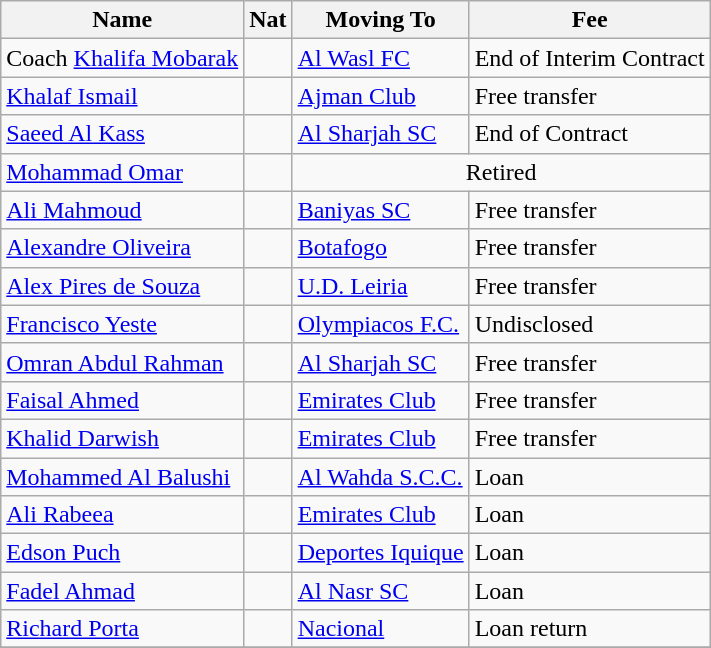<table class="wikitable sortable">
<tr>
<th>Name</th>
<th>Nat</th>
<th>Moving To</th>
<th>Fee</th>
</tr>
<tr>
<td>Coach <a href='#'>Khalifa Mobarak</a></td>
<td></td>
<td><a href='#'>Al Wasl FC</a></td>
<td>End of Interim Contract</td>
</tr>
<tr>
<td><a href='#'>Khalaf Ismail</a></td>
<td></td>
<td><a href='#'>Ajman Club</a></td>
<td>Free transfer</td>
</tr>
<tr>
<td><a href='#'>Saeed Al Kass</a></td>
<td></td>
<td><a href='#'>Al Sharjah SC</a></td>
<td>End of Contract</td>
</tr>
<tr>
<td><a href='#'>Mohammad Omar</a></td>
<td></td>
<td style="text-align:center;" colspan="2">Retired</td>
</tr>
<tr>
<td><a href='#'>Ali Mahmoud</a></td>
<td></td>
<td><a href='#'>Baniyas SC</a></td>
<td>Free transfer</td>
</tr>
<tr>
<td><a href='#'>Alexandre Oliveira</a></td>
<td></td>
<td><a href='#'>Botafogo</a></td>
<td>Free transfer</td>
</tr>
<tr>
<td><a href='#'>Alex Pires de Souza</a></td>
<td></td>
<td><a href='#'>U.D. Leiria</a></td>
<td>Free transfer</td>
</tr>
<tr>
<td><a href='#'>Francisco Yeste</a></td>
<td></td>
<td><a href='#'>Olympiacos F.C.</a></td>
<td>Undisclosed</td>
</tr>
<tr>
<td><a href='#'>Omran Abdul Rahman</a></td>
<td></td>
<td><a href='#'>Al Sharjah SC</a></td>
<td>Free transfer</td>
</tr>
<tr>
<td><a href='#'>Faisal Ahmed</a></td>
<td></td>
<td><a href='#'>Emirates Club</a></td>
<td>Free transfer</td>
</tr>
<tr>
<td><a href='#'>Khalid Darwish</a></td>
<td></td>
<td><a href='#'>Emirates Club</a></td>
<td>Free transfer</td>
</tr>
<tr>
<td><a href='#'>Mohammed Al Balushi</a></td>
<td></td>
<td><a href='#'>Al Wahda S.C.C.</a></td>
<td>Loan</td>
</tr>
<tr>
<td><a href='#'>Ali Rabeea</a></td>
<td></td>
<td><a href='#'>Emirates Club</a></td>
<td>Loan</td>
</tr>
<tr>
<td><a href='#'>Edson Puch</a></td>
<td></td>
<td><a href='#'>Deportes Iquique</a></td>
<td>Loan</td>
</tr>
<tr>
<td><a href='#'>Fadel Ahmad</a></td>
<td></td>
<td><a href='#'>Al Nasr SC</a></td>
<td>Loan</td>
</tr>
<tr>
<td><a href='#'>Richard Porta</a></td>
<td></td>
<td><a href='#'>Nacional</a></td>
<td>Loan return</td>
</tr>
<tr>
</tr>
</table>
